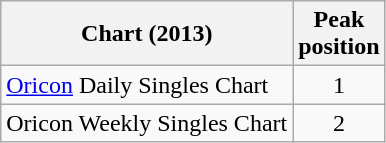<table class="wikitable sortable" border="1">
<tr>
<th>Chart (2013)</th>
<th>Peak<br>position</th>
</tr>
<tr>
<td><a href='#'>Oricon</a> Daily Singles Chart</td>
<td style="text-align:center;">1</td>
</tr>
<tr>
<td>Oricon Weekly Singles Chart</td>
<td style="text-align:center;">2<br></td>
</tr>
</table>
